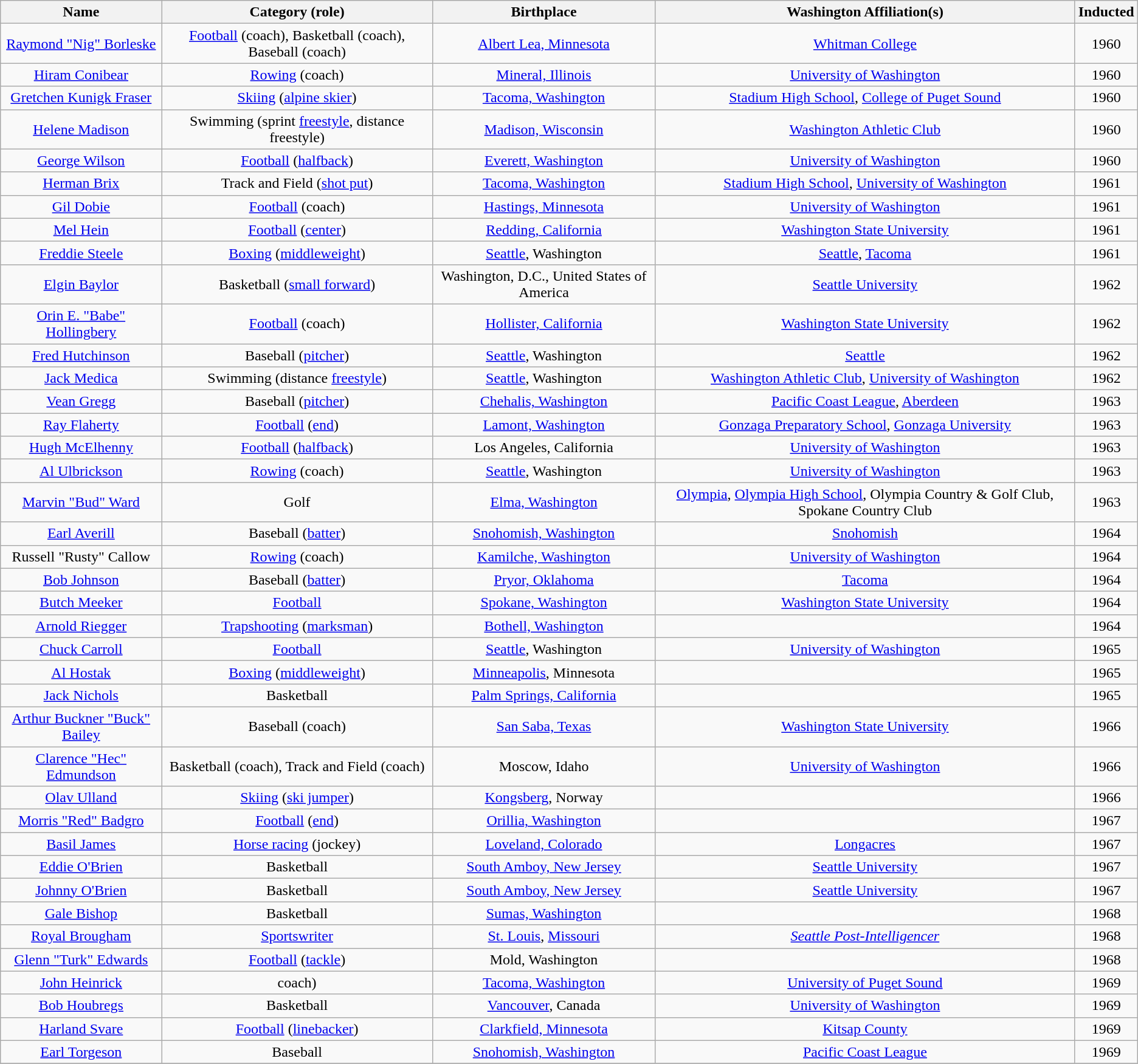<table class="wikitable sortable" style="text-align:center;">
<tr>
<th>Name</th>
<th>Category (role)</th>
<th>Birthplace</th>
<th>Washington Affiliation(s)</th>
<th>Inducted</th>
</tr>
<tr>
<td><a href='#'>Raymond "Nig" Borleske</a></td>
<td><a href='#'>Football</a> (coach), Basketball (coach), Baseball (coach)</td>
<td><a href='#'>Albert Lea, Minnesota</a></td>
<td><a href='#'>Whitman College</a></td>
<td>1960</td>
</tr>
<tr>
<td><a href='#'>Hiram Conibear</a></td>
<td><a href='#'>Rowing</a> (coach)</td>
<td><a href='#'>Mineral, Illinois</a></td>
<td><a href='#'>University of Washington</a></td>
<td>1960</td>
</tr>
<tr>
<td><a href='#'>Gretchen Kunigk Fraser</a></td>
<td><a href='#'>Skiing</a> (<a href='#'>alpine skier</a>)</td>
<td><a href='#'>Tacoma, Washington</a></td>
<td><a href='#'>Stadium High School</a>, <a href='#'>College of Puget Sound</a></td>
<td>1960</td>
</tr>
<tr>
<td><a href='#'>Helene Madison</a></td>
<td>Swimming (sprint <a href='#'>freestyle</a>, distance freestyle)</td>
<td><a href='#'>Madison, Wisconsin</a></td>
<td><a href='#'>Washington Athletic Club</a></td>
<td>1960</td>
</tr>
<tr>
<td><a href='#'>George Wilson</a></td>
<td><a href='#'>Football</a> (<a href='#'>halfback</a>)</td>
<td><a href='#'>Everett, Washington</a></td>
<td><a href='#'>University of Washington</a></td>
<td>1960</td>
</tr>
<tr>
<td><a href='#'>Herman Brix</a></td>
<td>Track and Field (<a href='#'>shot put</a>)</td>
<td><a href='#'>Tacoma, Washington</a></td>
<td><a href='#'>Stadium High School</a>, <a href='#'>University of Washington</a></td>
<td>1961</td>
</tr>
<tr>
<td><a href='#'>Gil Dobie</a></td>
<td><a href='#'>Football</a> (coach)</td>
<td><a href='#'>Hastings, Minnesota</a></td>
<td><a href='#'>University of Washington</a></td>
<td>1961</td>
</tr>
<tr>
<td><a href='#'>Mel Hein</a></td>
<td><a href='#'>Football</a> (<a href='#'>center</a>)</td>
<td><a href='#'>Redding, California</a></td>
<td><a href='#'>Washington State University</a></td>
<td>1961</td>
</tr>
<tr>
<td><a href='#'>Freddie Steele</a></td>
<td><a href='#'>Boxing</a> (<a href='#'>middleweight</a>)</td>
<td><a href='#'>Seattle</a>, Washington</td>
<td><a href='#'>Seattle</a>, <a href='#'>Tacoma</a></td>
<td>1961</td>
</tr>
<tr>
<td><a href='#'>Elgin Baylor</a></td>
<td>Basketball (<a href='#'>small forward</a>)</td>
<td>Washington, D.C., United States of America</td>
<td><a href='#'>Seattle University</a></td>
<td>1962</td>
</tr>
<tr>
<td><a href='#'>Orin E. "Babe" Hollingbery</a></td>
<td><a href='#'>Football</a> (coach)</td>
<td><a href='#'>Hollister, California</a></td>
<td><a href='#'>Washington State University</a></td>
<td>1962</td>
</tr>
<tr>
<td><a href='#'>Fred Hutchinson</a></td>
<td>Baseball (<a href='#'>pitcher</a>)</td>
<td><a href='#'>Seattle</a>, Washington</td>
<td><a href='#'>Seattle</a></td>
<td>1962</td>
</tr>
<tr>
<td><a href='#'>Jack Medica</a></td>
<td>Swimming (distance <a href='#'>freestyle</a>)</td>
<td><a href='#'>Seattle</a>, Washington</td>
<td><a href='#'>Washington Athletic Club</a>, <a href='#'>University of Washington</a></td>
<td>1962</td>
</tr>
<tr>
<td><a href='#'>Vean Gregg</a></td>
<td>Baseball (<a href='#'>pitcher</a>)</td>
<td><a href='#'>Chehalis, Washington</a></td>
<td><a href='#'>Pacific Coast League</a>, <a href='#'>Aberdeen</a></td>
<td>1963</td>
</tr>
<tr>
<td><a href='#'>Ray Flaherty</a></td>
<td><a href='#'>Football</a> (<a href='#'>end</a>)</td>
<td><a href='#'>Lamont, Washington</a></td>
<td><a href='#'>Gonzaga Preparatory School</a>, <a href='#'>Gonzaga University</a></td>
<td>1963</td>
</tr>
<tr>
<td><a href='#'>Hugh McElhenny</a></td>
<td><a href='#'>Football</a> (<a href='#'>halfback</a>)</td>
<td>Los Angeles, California</td>
<td><a href='#'>University of Washington</a></td>
<td>1963</td>
</tr>
<tr>
<td><a href='#'>Al Ulbrickson</a></td>
<td><a href='#'>Rowing</a> (coach)</td>
<td><a href='#'>Seattle</a>, Washington</td>
<td><a href='#'>University of Washington</a></td>
<td>1963</td>
</tr>
<tr>
<td><a href='#'>Marvin "Bud" Ward</a></td>
<td>Golf</td>
<td><a href='#'>Elma, Washington</a></td>
<td><a href='#'>Olympia</a>, <a href='#'>Olympia High School</a>, Olympia Country & Golf Club, Spokane Country Club</td>
<td>1963</td>
</tr>
<tr>
<td><a href='#'>Earl Averill</a></td>
<td>Baseball (<a href='#'>batter</a>)</td>
<td><a href='#'>Snohomish, Washington</a></td>
<td><a href='#'>Snohomish</a></td>
<td>1964</td>
</tr>
<tr>
<td>Russell "Rusty" Callow</td>
<td><a href='#'>Rowing</a> (coach)</td>
<td><a href='#'>Kamilche, Washington</a></td>
<td><a href='#'>University of Washington</a></td>
<td>1964</td>
</tr>
<tr>
<td><a href='#'>Bob Johnson</a></td>
<td>Baseball (<a href='#'>batter</a>)</td>
<td><a href='#'>Pryor, Oklahoma</a></td>
<td><a href='#'>Tacoma</a></td>
<td>1964</td>
</tr>
<tr>
<td><a href='#'>Butch Meeker</a></td>
<td><a href='#'>Football</a></td>
<td><a href='#'>Spokane, Washington</a></td>
<td><a href='#'>Washington State University</a></td>
<td>1964</td>
</tr>
<tr>
<td><a href='#'>Arnold Riegger</a></td>
<td><a href='#'>Trapshooting</a> (<a href='#'>marksman</a>)</td>
<td><a href='#'>Bothell, Washington</a></td>
<td></td>
<td>1964</td>
</tr>
<tr>
<td><a href='#'>Chuck Carroll</a></td>
<td><a href='#'>Football</a></td>
<td><a href='#'>Seattle</a>, Washington</td>
<td><a href='#'>University of Washington</a></td>
<td>1965</td>
</tr>
<tr>
<td><a href='#'>Al Hostak</a></td>
<td><a href='#'>Boxing</a> (<a href='#'>middleweight</a>)</td>
<td><a href='#'>Minneapolis</a>, Minnesota</td>
<td></td>
<td>1965</td>
</tr>
<tr>
<td><a href='#'>Jack Nichols</a></td>
<td>Basketball</td>
<td><a href='#'>Palm Springs, California</a></td>
<td></td>
<td>1965</td>
</tr>
<tr>
<td><a href='#'>Arthur Buckner "Buck" Bailey</a></td>
<td>Baseball (coach)</td>
<td><a href='#'>San Saba, Texas</a></td>
<td><a href='#'>Washington State University</a></td>
<td>1966</td>
</tr>
<tr>
<td><a href='#'>Clarence "Hec" Edmundson</a></td>
<td>Basketball (coach), Track and Field (coach)</td>
<td>Moscow, Idaho</td>
<td><a href='#'>University of Washington</a></td>
<td>1966</td>
</tr>
<tr>
<td><a href='#'>Olav Ulland</a></td>
<td><a href='#'>Skiing</a> (<a href='#'>ski jumper</a>)</td>
<td><a href='#'>Kongsberg</a>, Norway</td>
<td></td>
<td>1966</td>
</tr>
<tr>
<td><a href='#'>Morris "Red" Badgro</a></td>
<td><a href='#'>Football</a> (<a href='#'>end</a>)</td>
<td><a href='#'>Orillia, Washington</a></td>
<td></td>
<td>1967</td>
</tr>
<tr>
<td><a href='#'>Basil James</a></td>
<td><a href='#'>Horse racing</a> (jockey)</td>
<td><a href='#'>Loveland, Colorado</a></td>
<td><a href='#'>Longacres</a></td>
<td>1967</td>
</tr>
<tr>
<td><a href='#'>Eddie O'Brien</a></td>
<td>Basketball</td>
<td><a href='#'>South Amboy, New Jersey</a></td>
<td><a href='#'>Seattle University</a></td>
<td>1967</td>
</tr>
<tr>
<td><a href='#'>Johnny O'Brien</a></td>
<td>Basketball</td>
<td><a href='#'>South Amboy, New Jersey</a></td>
<td><a href='#'>Seattle University</a></td>
<td>1967</td>
</tr>
<tr>
<td><a href='#'>Gale Bishop</a></td>
<td>Basketball</td>
<td><a href='#'>Sumas, Washington</a></td>
<td></td>
<td>1968</td>
</tr>
<tr>
<td><a href='#'>Royal Brougham</a></td>
<td><a href='#'>Sportswriter</a></td>
<td><a href='#'>St. Louis</a>, <a href='#'>Missouri</a></td>
<td><em><a href='#'>Seattle Post-Intelligencer</a></em></td>
<td>1968</td>
</tr>
<tr>
<td><a href='#'>Glenn "Turk" Edwards</a></td>
<td><a href='#'>Football</a> (<a href='#'>tackle</a>)</td>
<td>Mold, Washington</td>
<td></td>
<td>1968</td>
</tr>
<tr>
<td><a href='#'>John Heinrick</a></td>
<td>coach)</td>
<td><a href='#'>Tacoma, Washington</a></td>
<td><a href='#'>University of Puget Sound</a></td>
<td>1969</td>
</tr>
<tr>
<td><a href='#'>Bob Houbregs</a></td>
<td>Basketball</td>
<td><a href='#'>Vancouver</a>, Canada</td>
<td><a href='#'>University of Washington</a></td>
<td>1969</td>
</tr>
<tr>
<td><a href='#'>Harland Svare</a></td>
<td><a href='#'>Football</a> (<a href='#'>linebacker</a>)</td>
<td><a href='#'>Clarkfield, Minnesota</a></td>
<td><a href='#'>Kitsap County</a></td>
<td>1969</td>
</tr>
<tr>
<td><a href='#'>Earl Torgeson</a></td>
<td>Baseball</td>
<td><a href='#'>Snohomish, Washington</a></td>
<td><a href='#'>Pacific Coast League</a></td>
<td>1969</td>
</tr>
<tr>
</tr>
</table>
